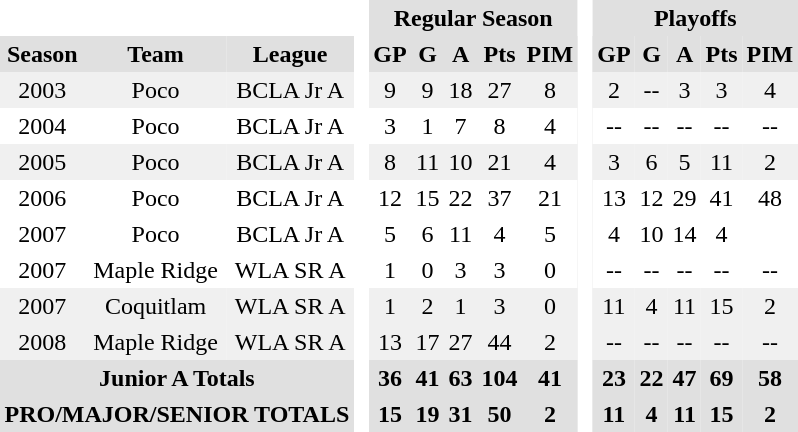<table BORDER="0" CELLPADDING="3" CELLSPACING="0">
<tr ALIGN="center" bgcolor="#e0e0e0">
<th colspan="3" bgcolor="#ffffff"> </th>
<th rowspan="99" bgcolor="#ffffff"> </th>
<th colspan="5">Regular Season</th>
<th rowspan="99" bgcolor="#ffffff"> </th>
<th colspan="5">Playoffs</th>
</tr>
<tr ALIGN="center" bgcolor="#e0e0e0">
<th>Season</th>
<th>Team</th>
<th>League</th>
<th>GP</th>
<th>G</th>
<th>A</th>
<th>Pts</th>
<th>PIM</th>
<th>GP</th>
<th>G</th>
<th>A</th>
<th>Pts</th>
<th>PIM</th>
</tr>
<tr ALIGN="center" bgcolor="#f0f0f0">
<td>2003</td>
<td>Poco</td>
<td>BCLA Jr A</td>
<td>9</td>
<td>9</td>
<td>18</td>
<td>27</td>
<td>8</td>
<td>2</td>
<td>--</td>
<td>3</td>
<td>3</td>
<td>4</td>
</tr>
<tr ALIGN="center">
<td>2004</td>
<td>Poco</td>
<td>BCLA Jr A</td>
<td>3</td>
<td>1</td>
<td>7</td>
<td>8</td>
<td>4</td>
<td>--</td>
<td>--</td>
<td>--</td>
<td>--</td>
<td>--</td>
</tr>
<tr ALIGN="center" bgcolor="#f0f0f0">
<td>2005</td>
<td>Poco</td>
<td>BCLA Jr A</td>
<td>8</td>
<td>11</td>
<td>10</td>
<td>21</td>
<td>4</td>
<td>3</td>
<td>6</td>
<td>5</td>
<td>11</td>
<td>2</td>
</tr>
<tr ALIGN="center">
<td>2006</td>
<td>Poco</td>
<td>BCLA Jr A</td>
<td>12</td>
<td>15</td>
<td>22</td>
<td>37</td>
<td>21</td>
<td>13</td>
<td>12</td>
<td>29</td>
<td>41</td>
<td>48</td>
</tr>
<tr ALIGN="center">
<td>2007</td>
<td>Poco</td>
<td>BCLA Jr A</td>
<td 4>5</td>
<td>6</td>
<td>11</td>
<td>4</td>
<td>5</td>
<td>4</td>
<td>10</td>
<td>14</td>
<td>4</td>
</tr>
<tr ALIGN="center">
<td>2007</td>
<td>Maple Ridge</td>
<td>WLA SR A</td>
<td>1</td>
<td>0</td>
<td>3</td>
<td>3</td>
<td>0</td>
<td>--</td>
<td>--</td>
<td>--</td>
<td>--</td>
<td>--</td>
</tr>
<tr ALIGN="center" bgcolor="#f0f0f0">
<td>2007</td>
<td>Coquitlam</td>
<td>WLA SR A</td>
<td>1</td>
<td>2</td>
<td>1</td>
<td>3</td>
<td>0</td>
<td>11</td>
<td>4</td>
<td>11</td>
<td>15</td>
<td>2</td>
</tr>
<tr ALIGN="center" bgcolor="#f0f0f0">
<td>2008</td>
<td>Maple Ridge</td>
<td>WLA SR A</td>
<td>13</td>
<td>17</td>
<td>27</td>
<td>44</td>
<td>2</td>
<td>--</td>
<td>--</td>
<td>--</td>
<td>--</td>
<td>--</td>
</tr>
<tr ALIGN="center" bgcolor="#e0e0e0">
<th colspan="3">Junior A Totals</th>
<th>36</th>
<th>41</th>
<th>63</th>
<th>104</th>
<th>41</th>
<th>23</th>
<th>22</th>
<th>47</th>
<th>69</th>
<th>58</th>
</tr>
<tr ALIGN="center" bgcolor="#e0e0e0">
<th colspan="3">PRO/MAJOR/SENIOR TOTALS</th>
<th>15</th>
<th>19</th>
<th>31</th>
<th>50</th>
<th>2</th>
<th>11</th>
<th>4</th>
<th>11</th>
<th>15</th>
<th>2</th>
</tr>
</table>
